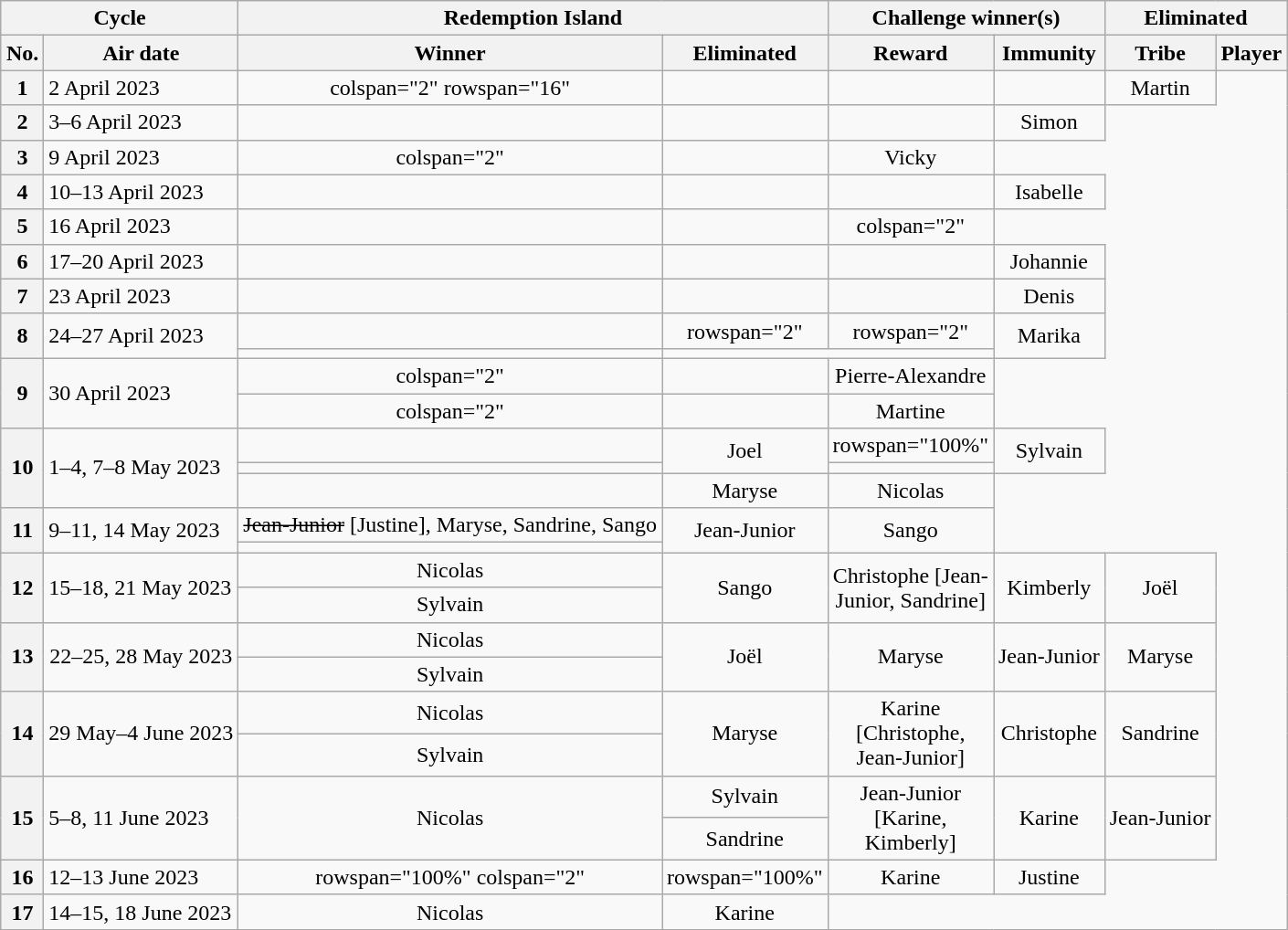<table class="wikitable" style="margin:auto; text-align:center">
<tr>
<th colspan="2" scope="col">Cycle</th>
<th colspan="2">Redemption Island</th>
<th colspan="2" scope="col">Challenge winner(s)</th>
<th colspan="2" scope="col">Eliminated</th>
</tr>
<tr>
<th scope="col">No.</th>
<th scope="col">Air date</th>
<th>Winner</th>
<th>Eliminated</th>
<th scope="col" style="width:100px;">Reward</th>
<th scope="col">Immunity</th>
<th scope="col">Tribe</th>
<th scope="col">Player</th>
</tr>
<tr>
<th scope="row">1</th>
<td style="text-align:left;">2 April 2023</td>
<td>colspan="2" rowspan="16" </td>
<td></td>
<td></td>
<td></td>
<td>Martin</td>
</tr>
<tr>
<th scope="row">2</th>
<td style="text-align:left;">3–6 April 2023</td>
<td></td>
<td></td>
<td></td>
<td>Simon</td>
</tr>
<tr>
<th scope="row">3</th>
<td style="text-align:left;">9 April 2023</td>
<td>colspan="2" </td>
<td></td>
<td>Vicky</td>
</tr>
<tr>
<th scope="row">4</th>
<td style="text-align:left;">10–13 April 2023</td>
<td></td>
<td></td>
<td></td>
<td>Isabelle</td>
</tr>
<tr>
<th scope="row">5</th>
<td style="text-align:left;">16 April 2023</td>
<td></td>
<td></td>
<td>colspan="2" </td>
</tr>
<tr>
<th scope="row">6</th>
<td style="text-align:left;">17–20 April 2023</td>
<td></td>
<td></td>
<td></td>
<td>Johannie</td>
</tr>
<tr>
<th scope="row">7</th>
<td style="text-align:left;">23 April 2023</td>
<td></td>
<td></td>
<td></td>
<td>Denis</td>
</tr>
<tr>
<th rowspan="2" scope="row">8</th>
<td rowspan="2" style="text-align:left;">24–27 April 2023</td>
<td></td>
<td>rowspan="2" </td>
<td>rowspan="2" </td>
<td rowspan="2">Marika</td>
</tr>
<tr>
<td></td>
</tr>
<tr>
<th rowspan="2" scope="row">9</th>
<td rowspan="2" style="text-align:left;">30 April 2023</td>
<td>colspan="2" </td>
<td></td>
<td>Pierre-Alexandre</td>
</tr>
<tr>
<td>colspan="2" </td>
<td></td>
<td>Martine</td>
</tr>
<tr>
<th rowspan="3" scope="row">10</th>
<td rowspan="3" style="text-align:left;">1–4, 7–8 May 2023</td>
<td></td>
<td rowspan="2">Joel</td>
<td>rowspan="100%" </td>
<td rowspan="2">Sylvain</td>
</tr>
<tr>
<td></td>
</tr>
<tr>
<td></td>
<td>Maryse</td>
<td>Nicolas</td>
</tr>
<tr>
<th rowspan="2" scope="row">11</th>
<td rowspan="2" style="text-align:left;">9–11, 14 May 2023</td>
<td><s>Jean-Junior</s> [Justine], Maryse, Sandrine, Sango</td>
<td rowspan="2">Jean-Junior</td>
<td rowspan="2">Sango</td>
</tr>
<tr>
<td></td>
</tr>
<tr>
<th rowspan="2" scope="row">12</th>
<td rowspan="2" style="text-align:left;">15–18, 21 May 2023</td>
<td>Nicolas</td>
<td rowspan="2">Sango</td>
<td rowspan="2">Christophe [Jean-Junior, Sandrine]</td>
<td rowspan="2">Kimberly</td>
<td rowspan="2">Joël</td>
</tr>
<tr>
<td>Sylvain</td>
</tr>
<tr>
<th rowspan="2" scope="row">13</th>
<td rowspan="2">22–25, 28 May 2023</td>
<td>Nicolas</td>
<td rowspan="2">Joël</td>
<td rowspan="2">Maryse</td>
<td rowspan="2">Jean-Junior</td>
<td rowspan="2">Maryse</td>
</tr>
<tr>
<td>Sylvain</td>
</tr>
<tr>
<th rowspan="2" scope="row">14</th>
<td rowspan="2" style="text-align:left;">29 May–4 June 2023</td>
<td>Nicolas</td>
<td rowspan="2">Maryse</td>
<td rowspan="2">Karine [Christophe, Jean-Junior]</td>
<td rowspan="2">Christophe</td>
<td rowspan="2">Sandrine</td>
</tr>
<tr>
<td>Sylvain</td>
</tr>
<tr>
<th rowspan="2" scope="row">15</th>
<td rowspan="2" style="text-align:left;">5–8, 11 June 2023</td>
<td rowspan="2">Nicolas</td>
<td>Sylvain</td>
<td rowspan="2">Jean-Junior [Karine, Kimberly]</td>
<td rowspan="2">Karine</td>
<td rowspan="2">Jean-Junior</td>
</tr>
<tr>
<td>Sandrine</td>
</tr>
<tr>
<th scope="row">16</th>
<td style="text-align:left;">12–13 June 2023</td>
<td>rowspan="100%" colspan="2" </td>
<td>rowspan="100%" </td>
<td>Karine</td>
<td>Justine</td>
</tr>
<tr>
<th scope="row">17</th>
<td style="text-align:left;">14–15, 18 June 2023</td>
<td>Nicolas</td>
<td>Karine</td>
</tr>
</table>
